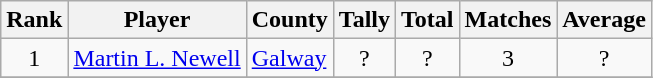<table class="wikitable">
<tr>
<th>Rank</th>
<th>Player</th>
<th>County</th>
<th>Tally</th>
<th>Total</th>
<th>Matches</th>
<th>Average</th>
</tr>
<tr>
<td rowspan=1 align=center>1</td>
<td><a href='#'>Martin L. Newell</a></td>
<td><a href='#'>Galway</a></td>
<td align=center>?</td>
<td align=center>?</td>
<td align=center>3</td>
<td align=center>?</td>
</tr>
<tr>
</tr>
</table>
